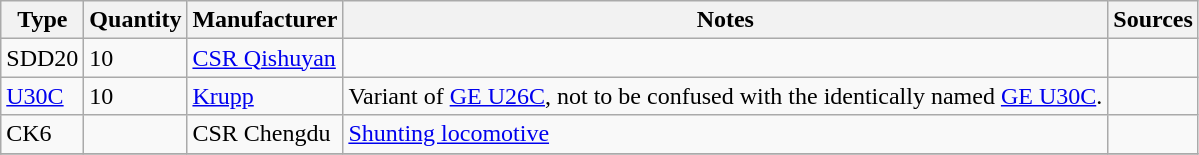<table class="wikitable">
<tr>
<th>Type</th>
<th>Quantity</th>
<th>Manufacturer</th>
<th>Notes</th>
<th>Sources</th>
</tr>
<tr>
<td>SDD20</td>
<td>10</td>
<td><a href='#'>CSR Qishuyan</a></td>
<td></td>
<td></td>
</tr>
<tr>
<td><a href='#'>U30C</a></td>
<td>10</td>
<td><a href='#'>Krupp</a></td>
<td>Variant of <a href='#'>GE U26C</a>, not to be confused with the identically named <a href='#'>GE U30C</a>.</td>
<td></td>
</tr>
<tr>
<td>CK6</td>
<td></td>
<td>CSR Chengdu</td>
<td><a href='#'>Shunting locomotive</a></td>
<td></td>
</tr>
<tr>
</tr>
</table>
